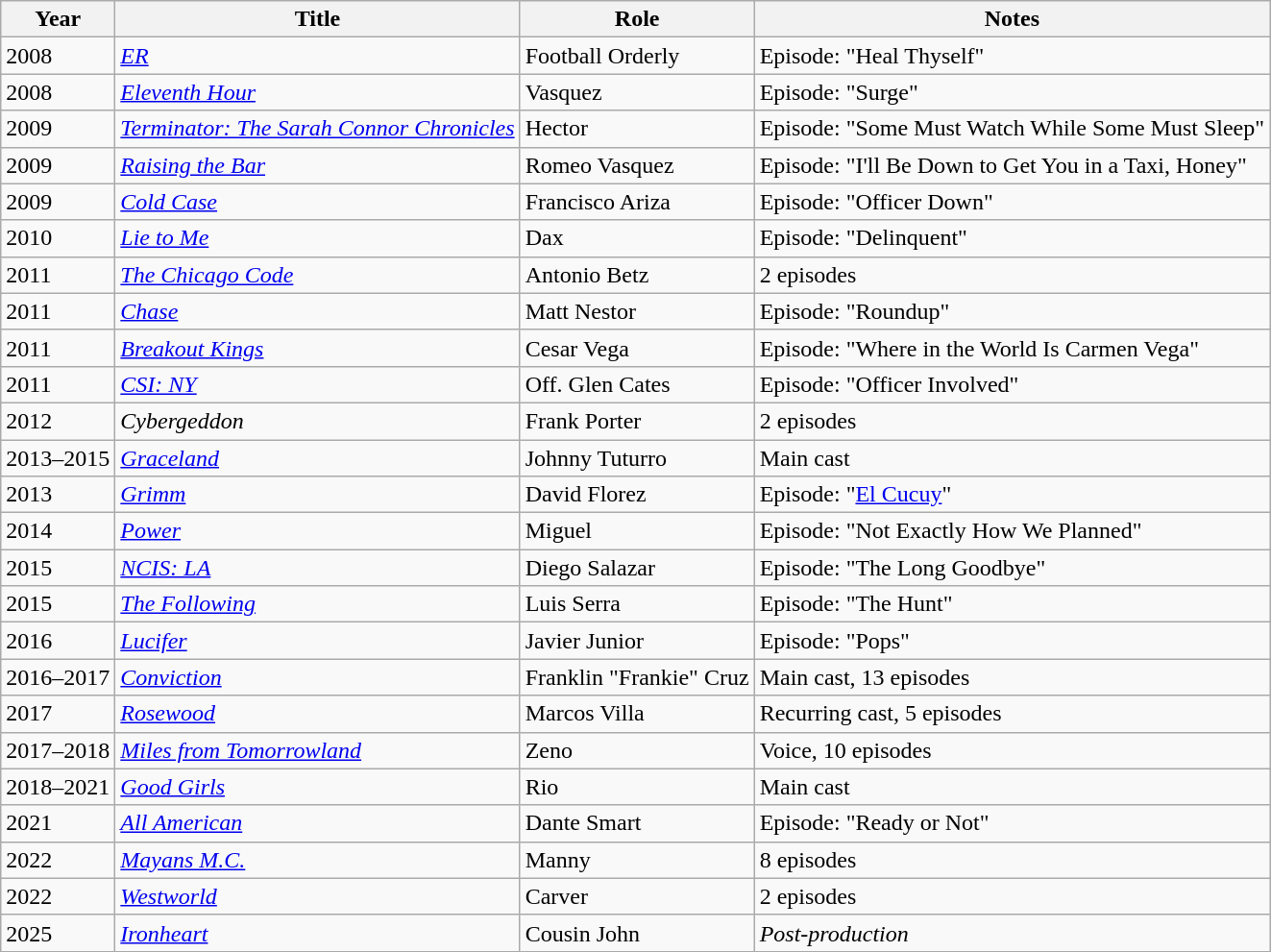<table class="wikitable sortable">
<tr>
<th>Year</th>
<th>Title</th>
<th>Role</th>
<th>Notes</th>
</tr>
<tr>
<td>2008</td>
<td><em><a href='#'>ER</a></em></td>
<td>Football Orderly</td>
<td>Episode: "Heal Thyself"</td>
</tr>
<tr>
<td>2008</td>
<td><em><a href='#'>Eleventh Hour</a></em></td>
<td>Vasquez</td>
<td>Episode: "Surge"</td>
</tr>
<tr>
<td>2009</td>
<td><em><a href='#'>Terminator: The Sarah Connor Chronicles</a></em></td>
<td>Hector</td>
<td>Episode: "Some Must Watch While Some Must Sleep"</td>
</tr>
<tr>
<td>2009</td>
<td><em><a href='#'>Raising the Bar</a></em></td>
<td>Romeo Vasquez</td>
<td>Episode: "I'll Be Down to Get You in a Taxi, Honey"</td>
</tr>
<tr>
<td>2009</td>
<td><em><a href='#'>Cold Case</a></em></td>
<td>Francisco Ariza</td>
<td>Episode: "Officer Down"</td>
</tr>
<tr>
<td>2010</td>
<td><em><a href='#'>Lie to Me</a></em></td>
<td>Dax</td>
<td>Episode: "Delinquent"</td>
</tr>
<tr>
<td>2011</td>
<td><em><a href='#'>The Chicago Code</a></em></td>
<td>Antonio Betz</td>
<td>2 episodes</td>
</tr>
<tr>
<td>2011</td>
<td><em><a href='#'>Chase</a></em></td>
<td>Matt Nestor</td>
<td>Episode: "Roundup"</td>
</tr>
<tr>
<td>2011</td>
<td><em><a href='#'>Breakout Kings</a></em></td>
<td>Cesar Vega</td>
<td>Episode: "Where in the World Is Carmen Vega"</td>
</tr>
<tr>
<td>2011</td>
<td><em><a href='#'>CSI: NY</a></em></td>
<td>Off. Glen Cates</td>
<td>Episode: "Officer Involved"</td>
</tr>
<tr>
<td>2012</td>
<td><em>Cybergeddon</em></td>
<td>Frank Porter</td>
<td>2 episodes</td>
</tr>
<tr>
<td>2013–2015</td>
<td><em><a href='#'>Graceland</a></em></td>
<td>Johnny Tuturro</td>
<td>Main cast</td>
</tr>
<tr>
<td>2013</td>
<td><em><a href='#'>Grimm</a></em></td>
<td>David Florez</td>
<td>Episode: "<a href='#'>El Cucuy</a>"</td>
</tr>
<tr>
<td>2014</td>
<td><em><a href='#'>Power</a></em></td>
<td>Miguel</td>
<td>Episode: "Not Exactly How We Planned"</td>
</tr>
<tr>
<td>2015</td>
<td><em><a href='#'>NCIS: LA</a></em></td>
<td>Diego Salazar</td>
<td>Episode: "The Long Goodbye"</td>
</tr>
<tr>
<td>2015</td>
<td><em><a href='#'>The Following</a></em></td>
<td>Luis Serra</td>
<td>Episode: "The Hunt"</td>
</tr>
<tr>
<td>2016</td>
<td><em><a href='#'>Lucifer</a></em></td>
<td>Javier Junior</td>
<td>Episode: "Pops"</td>
</tr>
<tr>
<td>2016–2017</td>
<td><em><a href='#'>Conviction</a></em></td>
<td>Franklin "Frankie" Cruz</td>
<td>Main cast, 13 episodes</td>
</tr>
<tr>
<td>2017</td>
<td><em><a href='#'>Rosewood</a></em></td>
<td>Marcos Villa</td>
<td>Recurring cast, 5 episodes</td>
</tr>
<tr>
<td>2017–2018</td>
<td><em><a href='#'>Miles from Tomorrowland</a></em></td>
<td>Zeno</td>
<td>Voice, 10 episodes</td>
</tr>
<tr>
<td>2018–2021</td>
<td><a href='#'><em>Good Girls</em></a></td>
<td>Rio</td>
<td>Main cast</td>
</tr>
<tr>
<td>2021</td>
<td><a href='#'><em>All American</em></a></td>
<td>Dante Smart</td>
<td>Episode: "Ready or Not"</td>
</tr>
<tr>
<td>2022</td>
<td><em><a href='#'>Mayans M.C.</a></em></td>
<td>Manny</td>
<td>8 episodes</td>
</tr>
<tr>
<td>2022</td>
<td><em><a href='#'>Westworld</a></em></td>
<td>Carver</td>
<td>2 episodes</td>
</tr>
<tr>
<td>2025</td>
<td><em><a href='#'>Ironheart</a></em></td>
<td>Cousin John</td>
<td><em>Post-production</em></td>
</tr>
</table>
